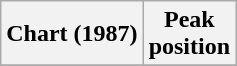<table class="wikitable">
<tr>
<th>Chart (1987)</th>
<th>Peak<br>position</th>
</tr>
<tr>
</tr>
</table>
